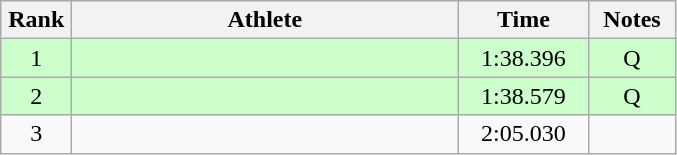<table class=wikitable style="text-align:center">
<tr>
<th width=40>Rank</th>
<th width=250>Athlete</th>
<th width=80>Time</th>
<th width=50>Notes</th>
</tr>
<tr bgcolor="ccffcc">
<td>1</td>
<td align=left></td>
<td>1:38.396</td>
<td>Q</td>
</tr>
<tr bgcolor="ccffcc">
<td>2</td>
<td align=left></td>
<td>1:38.579</td>
<td>Q</td>
</tr>
<tr>
<td>3</td>
<td align=left></td>
<td>2:05.030</td>
<td></td>
</tr>
</table>
